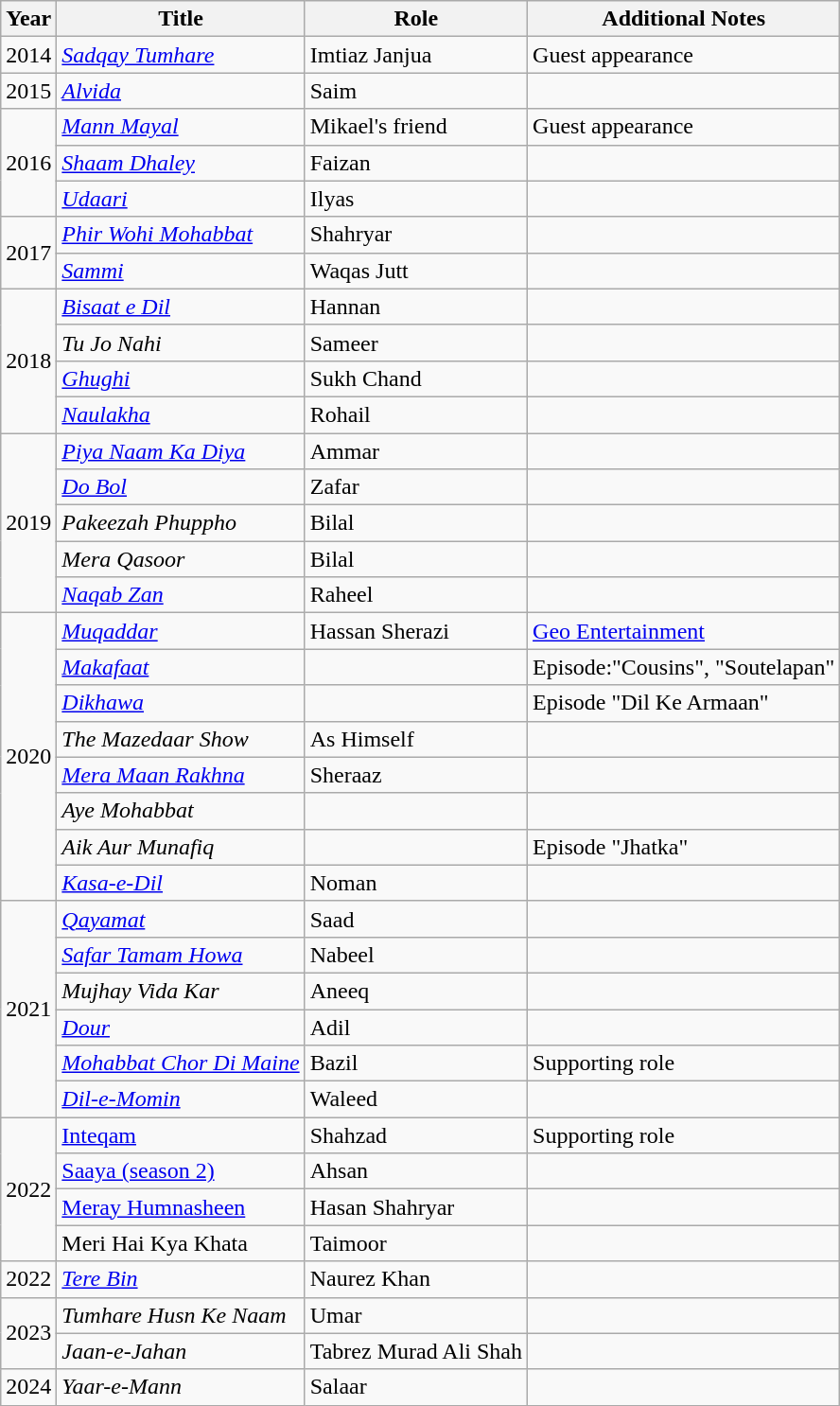<table class="wikitable">
<tr>
<th>Year</th>
<th>Title</th>
<th>Role</th>
<th>Additional Notes</th>
</tr>
<tr>
<td>2014</td>
<td><em><a href='#'>Sadqay Tumhare</a></em></td>
<td>Imtiaz Janjua</td>
<td>Guest appearance</td>
</tr>
<tr>
<td>2015</td>
<td><em><a href='#'>Alvida</a></em></td>
<td>Saim</td>
<td></td>
</tr>
<tr>
<td rowspan=3>2016</td>
<td><em><a href='#'>Mann Mayal</a></em></td>
<td>Mikael's friend</td>
<td>Guest appearance</td>
</tr>
<tr>
<td><em><a href='#'>Shaam Dhaley</a></em></td>
<td>Faizan</td>
<td></td>
</tr>
<tr>
<td><em><a href='#'>Udaari</a></em></td>
<td>Ilyas</td>
<td></td>
</tr>
<tr>
<td rowspan=2>2017</td>
<td><em><a href='#'>Phir Wohi Mohabbat</a></em></td>
<td>Shahryar</td>
<td></td>
</tr>
<tr>
<td><em><a href='#'>Sammi</a></em></td>
<td>Waqas Jutt</td>
<td></td>
</tr>
<tr>
<td rowspan=4>2018</td>
<td><em><a href='#'>Bisaat e Dil</a></em></td>
<td>Hannan</td>
<td></td>
</tr>
<tr>
<td><em>Tu Jo Nahi</em></td>
<td>Sameer</td>
<td></td>
</tr>
<tr>
<td><em><a href='#'>Ghughi</a></em></td>
<td>Sukh Chand</td>
<td></td>
</tr>
<tr>
<td><em><a href='#'>Naulakha</a></em></td>
<td>Rohail</td>
<td></td>
</tr>
<tr>
<td rowspan=5>2019</td>
<td><em><a href='#'>Piya Naam Ka Diya</a></em></td>
<td>Ammar</td>
<td></td>
</tr>
<tr>
<td><em><a href='#'>Do Bol</a></em></td>
<td>Zafar</td>
<td></td>
</tr>
<tr>
<td><em>Pakeezah Phuppho</em></td>
<td>Bilal</td>
<td></td>
</tr>
<tr>
<td><em>Mera Qasoor</em></td>
<td>Bilal</td>
<td></td>
</tr>
<tr>
<td><em><a href='#'>Naqab Zan</a></em></td>
<td>Raheel</td>
<td></td>
</tr>
<tr>
<td rowspan=8>2020</td>
<td><em><a href='#'>Muqaddar</a></em></td>
<td>Hassan Sherazi</td>
<td><a href='#'>Geo Entertainment</a></td>
</tr>
<tr>
<td><em><a href='#'>Makafaat</a></em></td>
<td></td>
<td>Episode:"Cousins", "Soutelapan"</td>
</tr>
<tr>
<td><em><a href='#'>Dikhawa</a></em></td>
<td></td>
<td>Episode "Dil Ke Armaan"</td>
</tr>
<tr>
<td><em>The Mazedaar Show</em></td>
<td>As Himself</td>
<td></td>
</tr>
<tr>
<td><em><a href='#'>Mera Maan Rakhna</a></em></td>
<td>Sheraaz</td>
<td></td>
</tr>
<tr>
<td><em>Aye Mohabbat</em></td>
<td></td>
<td></td>
</tr>
<tr>
<td><em>Aik Aur Munafiq</em></td>
<td></td>
<td>Episode "Jhatka"</td>
</tr>
<tr>
<td><em><a href='#'>Kasa-e-Dil</a></em></td>
<td>Noman</td>
<td></td>
</tr>
<tr>
<td rowspan="6">2021</td>
<td><em><a href='#'>Qayamat</a></em></td>
<td>Saad</td>
<td></td>
</tr>
<tr>
<td><em><a href='#'>Safar Tamam Howa</a></em></td>
<td>Nabeel</td>
<td></td>
</tr>
<tr>
<td><em>Mujhay Vida Kar</em></td>
<td>Aneeq</td>
<td></td>
</tr>
<tr>
<td><em><a href='#'>Dour</a></em></td>
<td>Adil</td>
<td></td>
</tr>
<tr>
<td><em><a href='#'>Mohabbat Chor Di Maine</a></em></td>
<td>Bazil</td>
<td>Supporting role</td>
</tr>
<tr>
<td><em><a href='#'>Dil-e-Momin</a></em></td>
<td>Waleed</td>
<td></td>
</tr>
<tr>
<td rowspan="4">2022</td>
<td><a href='#'>Inteqam</a></td>
<td>Shahzad</td>
<td>Supporting role</td>
</tr>
<tr>
<td><a href='#'>Saaya (season 2)</a></td>
<td>Ahsan</td>
<td></td>
</tr>
<tr>
<td><a href='#'>Meray Humnasheen</a></td>
<td>Hasan Shahryar</td>
<td></td>
</tr>
<tr>
<td>Meri Hai Kya Khata</td>
<td>Taimoor</td>
<td></td>
</tr>
<tr>
<td>2022</td>
<td><em><a href='#'>Tere Bin</a></em></td>
<td>Naurez Khan</td>
<td></td>
</tr>
<tr>
<td rowspan="2">2023</td>
<td><em>Tumhare Husn Ke Naam</em></td>
<td>Umar</td>
<td></td>
</tr>
<tr>
<td><em>Jaan-e-Jahan</em></td>
<td>Tabrez Murad Ali Shah</td>
<td></td>
</tr>
<tr>
<td>2024</td>
<td><em>Yaar-e-Mann</em></td>
<td>Salaar</td>
<td></td>
</tr>
</table>
